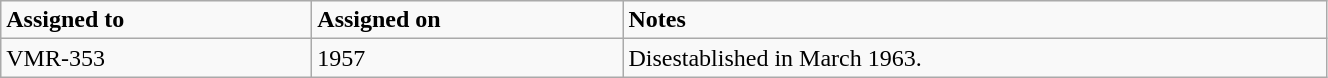<table class="wikitable" style="width: 70%;">
<tr>
<td style="width: 200px;"><strong>Assigned to</strong></td>
<td style="width: 200px;"><strong>Assigned on</strong></td>
<td><strong>Notes</strong></td>
</tr>
<tr>
<td>VMR-353</td>
<td>1957</td>
<td>Disestablished in March 1963.</td>
</tr>
</table>
